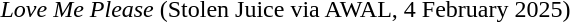<table class="collapsible collapsed" style="text-align:left;">
<tr>
<td><em>Love Me Please</em> (Stolen Juice via AWAL, 4 February 2025)</td>
</tr>
<tr>
<td></td>
</tr>
</table>
